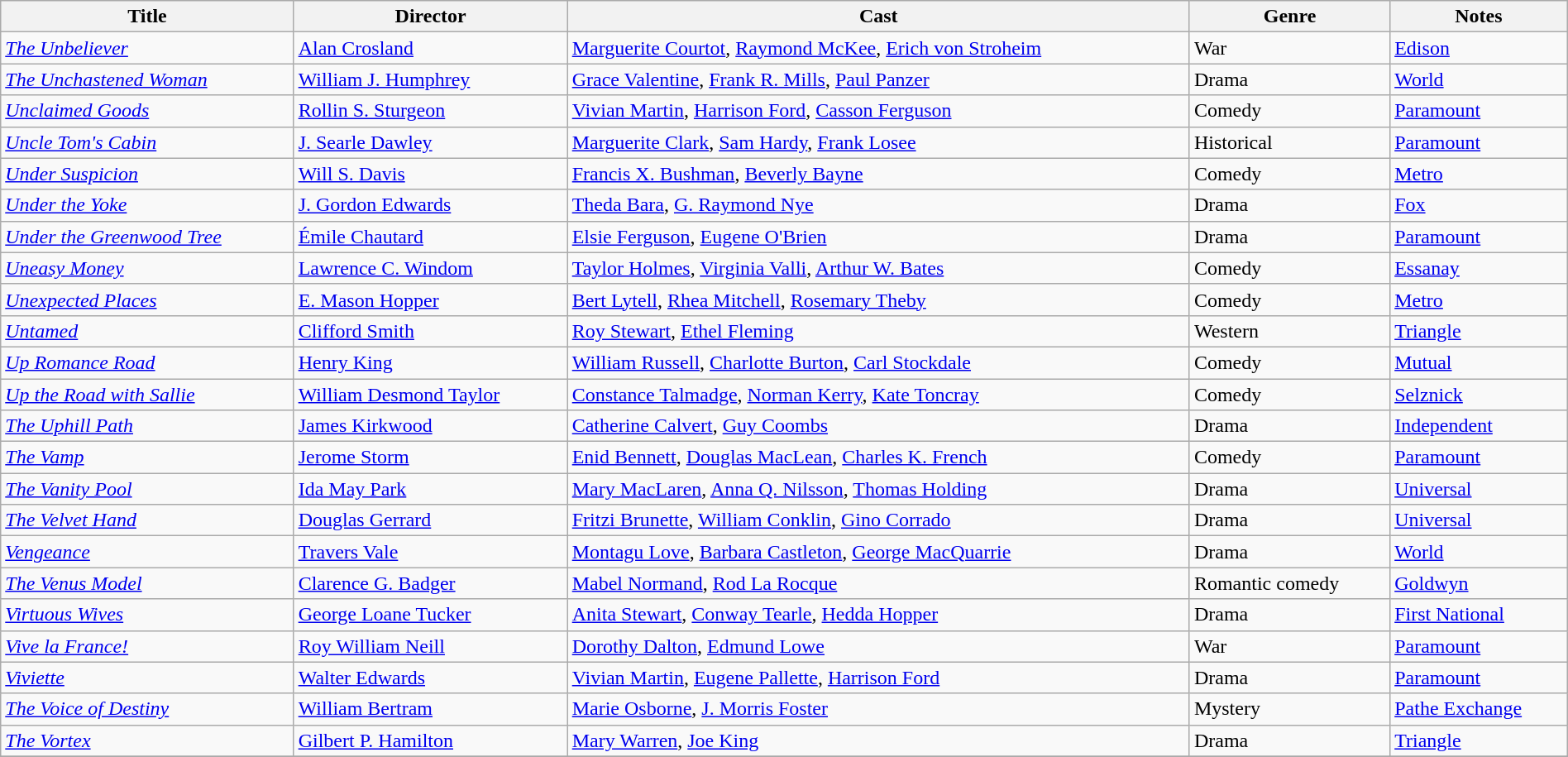<table class="wikitable" width= "100%">
<tr>
<th>Title</th>
<th>Director</th>
<th>Cast</th>
<th>Genre</th>
<th>Notes</th>
</tr>
<tr>
<td><em><a href='#'>The Unbeliever </a></em></td>
<td><a href='#'>Alan Crosland</a></td>
<td><a href='#'>Marguerite Courtot</a>, <a href='#'>Raymond McKee</a>, <a href='#'>Erich von Stroheim</a></td>
<td>War</td>
<td><a href='#'>Edison</a></td>
</tr>
<tr>
<td><em><a href='#'>The Unchastened Woman</a></em></td>
<td><a href='#'>William J. Humphrey</a></td>
<td><a href='#'>Grace Valentine</a>, <a href='#'>Frank R. Mills</a>, <a href='#'>Paul Panzer</a></td>
<td>Drama</td>
<td><a href='#'>World</a></td>
</tr>
<tr>
<td><em><a href='#'>Unclaimed Goods</a></em></td>
<td><a href='#'>Rollin S. Sturgeon</a></td>
<td><a href='#'>Vivian Martin</a>, <a href='#'>Harrison Ford</a>, <a href='#'>Casson Ferguson</a></td>
<td>Comedy</td>
<td><a href='#'>Paramount</a></td>
</tr>
<tr>
<td><em><a href='#'>Uncle Tom's Cabin</a></em></td>
<td><a href='#'>J. Searle Dawley</a></td>
<td><a href='#'>Marguerite Clark</a>, <a href='#'>Sam Hardy</a>, <a href='#'>Frank Losee</a></td>
<td>Historical</td>
<td><a href='#'>Paramount</a></td>
</tr>
<tr>
<td><em><a href='#'>Under Suspicion</a></em></td>
<td><a href='#'>Will S. Davis</a></td>
<td><a href='#'>Francis X. Bushman</a>, <a href='#'>Beverly Bayne</a></td>
<td>Comedy</td>
<td><a href='#'>Metro</a></td>
</tr>
<tr>
<td><em><a href='#'>Under the Yoke</a></em></td>
<td><a href='#'>J. Gordon Edwards</a></td>
<td><a href='#'>Theda Bara</a>, <a href='#'>G. Raymond Nye</a></td>
<td>Drama</td>
<td><a href='#'>Fox</a></td>
</tr>
<tr>
<td><em><a href='#'>Under the Greenwood Tree</a></em></td>
<td><a href='#'>Émile Chautard</a></td>
<td><a href='#'>Elsie Ferguson</a>, <a href='#'>Eugene O'Brien</a></td>
<td>Drama</td>
<td><a href='#'>Paramount</a></td>
</tr>
<tr>
<td><em><a href='#'>Uneasy Money</a></em></td>
<td><a href='#'>Lawrence C. Windom</a></td>
<td><a href='#'>Taylor Holmes</a>, <a href='#'>Virginia Valli</a>, <a href='#'>Arthur W. Bates</a></td>
<td>Comedy</td>
<td><a href='#'>Essanay</a></td>
</tr>
<tr>
<td><em><a href='#'>Unexpected Places</a></em></td>
<td><a href='#'>E. Mason Hopper</a></td>
<td><a href='#'>Bert Lytell</a>, <a href='#'>Rhea Mitchell</a>, <a href='#'>Rosemary Theby</a></td>
<td>Comedy</td>
<td><a href='#'>Metro</a></td>
</tr>
<tr>
<td><em><a href='#'>Untamed</a></em></td>
<td><a href='#'>Clifford Smith</a></td>
<td><a href='#'>Roy Stewart</a>, <a href='#'>Ethel Fleming</a></td>
<td>Western</td>
<td><a href='#'>Triangle</a></td>
</tr>
<tr>
<td><em><a href='#'>Up Romance Road </a></em></td>
<td><a href='#'>Henry King</a></td>
<td><a href='#'>William Russell</a>, <a href='#'>Charlotte Burton</a>, <a href='#'>Carl Stockdale</a></td>
<td>Comedy</td>
<td><a href='#'>Mutual</a></td>
</tr>
<tr>
<td><em><a href='#'>Up the Road with Sallie </a></em></td>
<td><a href='#'>William Desmond Taylor</a></td>
<td><a href='#'>Constance Talmadge</a>, <a href='#'>Norman Kerry</a>, <a href='#'>Kate Toncray</a></td>
<td>Comedy</td>
<td><a href='#'>Selznick</a></td>
</tr>
<tr>
<td><em><a href='#'>The Uphill Path</a></em></td>
<td><a href='#'>James Kirkwood</a></td>
<td><a href='#'>Catherine Calvert</a>, <a href='#'>Guy Coombs</a></td>
<td>Drama</td>
<td><a href='#'>Independent</a></td>
</tr>
<tr>
<td><em><a href='#'>The Vamp</a></em></td>
<td><a href='#'>Jerome Storm</a></td>
<td><a href='#'>Enid Bennett</a>, <a href='#'>Douglas MacLean</a>, <a href='#'>Charles K. French</a></td>
<td>Comedy</td>
<td><a href='#'>Paramount</a></td>
</tr>
<tr>
<td><em><a href='#'>The Vanity Pool </a></em></td>
<td><a href='#'>Ida May Park</a></td>
<td><a href='#'>Mary MacLaren</a>, <a href='#'>Anna Q. Nilsson</a>, <a href='#'>Thomas Holding</a></td>
<td>Drama</td>
<td><a href='#'>Universal</a></td>
</tr>
<tr>
<td><em><a href='#'>The Velvet Hand </a></em></td>
<td><a href='#'>Douglas Gerrard</a></td>
<td><a href='#'>Fritzi Brunette</a>, <a href='#'>William Conklin</a>, <a href='#'>Gino Corrado</a></td>
<td>Drama</td>
<td><a href='#'>Universal</a></td>
</tr>
<tr>
<td><em><a href='#'>Vengeance</a></em></td>
<td><a href='#'>Travers Vale</a></td>
<td><a href='#'>Montagu Love</a>, <a href='#'>Barbara Castleton</a>, <a href='#'>George MacQuarrie</a></td>
<td>Drama</td>
<td><a href='#'>World</a></td>
</tr>
<tr>
<td><em><a href='#'>The Venus Model</a></em></td>
<td><a href='#'>Clarence G. Badger</a></td>
<td><a href='#'>Mabel Normand</a>, <a href='#'>Rod La Rocque</a></td>
<td>Romantic comedy</td>
<td><a href='#'>Goldwyn</a></td>
</tr>
<tr>
<td><em><a href='#'>Virtuous Wives </a></em></td>
<td><a href='#'>George Loane Tucker</a></td>
<td><a href='#'>Anita Stewart</a>, <a href='#'>Conway Tearle</a>, <a href='#'>Hedda Hopper</a></td>
<td>Drama</td>
<td><a href='#'>First National</a></td>
</tr>
<tr>
<td><em><a href='#'>Vive la France! </a></em></td>
<td><a href='#'>Roy William Neill</a></td>
<td><a href='#'>Dorothy Dalton</a>, <a href='#'>Edmund Lowe</a></td>
<td>War</td>
<td><a href='#'>Paramount</a></td>
</tr>
<tr>
<td><em><a href='#'>Viviette </a></em></td>
<td><a href='#'>Walter Edwards</a></td>
<td><a href='#'>Vivian Martin</a>, <a href='#'>Eugene Pallette</a>, <a href='#'>Harrison Ford</a></td>
<td>Drama</td>
<td><a href='#'>Paramount</a></td>
</tr>
<tr>
<td><em><a href='#'>The Voice of Destiny</a></em></td>
<td><a href='#'>William Bertram</a></td>
<td><a href='#'>Marie Osborne</a>, <a href='#'>J. Morris Foster</a></td>
<td>Mystery</td>
<td><a href='#'>Pathe Exchange</a></td>
</tr>
<tr>
<td><em><a href='#'>The Vortex</a></em></td>
<td><a href='#'>Gilbert P. Hamilton</a></td>
<td><a href='#'>Mary Warren</a>, <a href='#'>Joe King</a></td>
<td>Drama</td>
<td><a href='#'>Triangle</a></td>
</tr>
<tr>
</tr>
</table>
